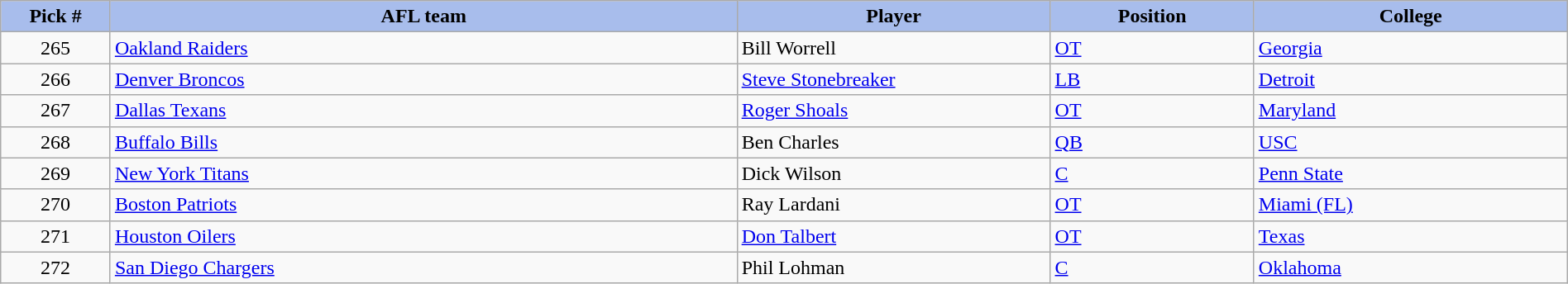<table class="wikitable sortable sortable" style="width: 100%">
<tr>
<th style="background:#A8BDEC;" width=7%>Pick #</th>
<th width=40% style="background:#A8BDEC;">AFL team</th>
<th width=20% style="background:#A8BDEC;">Player</th>
<th width=13% style="background:#A8BDEC;">Position</th>
<th style="background:#A8BDEC;">College</th>
</tr>
<tr>
<td align="center">265</td>
<td><a href='#'>Oakland Raiders</a></td>
<td>Bill Worrell</td>
<td><a href='#'>OT</a></td>
<td><a href='#'>Georgia</a></td>
</tr>
<tr>
<td align="center">266</td>
<td><a href='#'>Denver Broncos</a></td>
<td><a href='#'>Steve Stonebreaker</a></td>
<td><a href='#'>LB</a></td>
<td><a href='#'>Detroit</a></td>
</tr>
<tr>
<td align="center">267</td>
<td><a href='#'>Dallas Texans</a></td>
<td><a href='#'>Roger Shoals</a></td>
<td><a href='#'>OT</a></td>
<td><a href='#'>Maryland</a></td>
</tr>
<tr>
<td align="center">268</td>
<td><a href='#'>Buffalo Bills</a></td>
<td>Ben Charles</td>
<td><a href='#'>QB</a></td>
<td><a href='#'>USC</a></td>
</tr>
<tr>
<td align="center">269</td>
<td><a href='#'>New York Titans</a></td>
<td>Dick Wilson</td>
<td><a href='#'>C</a></td>
<td><a href='#'>Penn State</a></td>
</tr>
<tr>
<td align="center">270</td>
<td><a href='#'>Boston Patriots</a></td>
<td>Ray Lardani</td>
<td><a href='#'>OT</a></td>
<td><a href='#'>Miami (FL)</a></td>
</tr>
<tr>
<td align="center">271</td>
<td><a href='#'>Houston Oilers</a></td>
<td><a href='#'>Don Talbert</a></td>
<td><a href='#'>OT</a></td>
<td><a href='#'>Texas</a></td>
</tr>
<tr>
<td align="center">272</td>
<td><a href='#'>San Diego Chargers</a></td>
<td>Phil Lohman</td>
<td><a href='#'>C</a></td>
<td><a href='#'>Oklahoma</a></td>
</tr>
</table>
